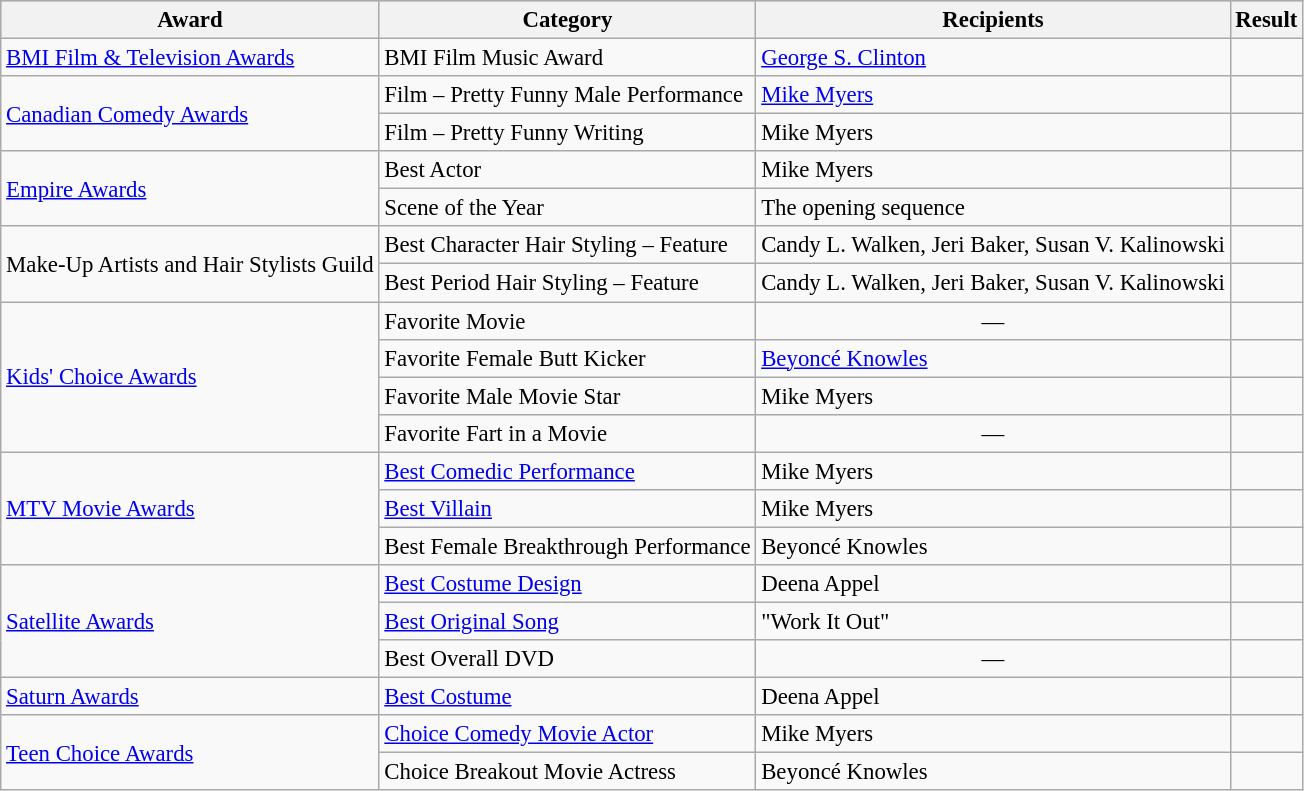<table class="wikitable" style="font-size: 95%;">
<tr bgcolor="#CCCCCC" align="center">
<th>Award</th>
<th>Category</th>
<th>Recipients</th>
<th>Result</th>
</tr>
<tr>
<td><a href='#'>BMI Film & Television Awards</a></td>
<td>BMI Film Music Award</td>
<td><a href='#'>George S. Clinton</a></td>
<td></td>
</tr>
<tr>
<td rowspan=2><a href='#'>Canadian Comedy Awards</a></td>
<td>Film – Pretty Funny Male Performance</td>
<td><a href='#'>Mike Myers</a></td>
<td></td>
</tr>
<tr>
<td>Film – Pretty Funny Writing</td>
<td>Mike Myers</td>
<td></td>
</tr>
<tr>
<td rowspan=2><a href='#'>Empire Awards</a></td>
<td>Best Actor</td>
<td>Mike Myers</td>
<td></td>
</tr>
<tr>
<td>Scene of the Year</td>
<td>The opening sequence</td>
<td></td>
</tr>
<tr>
<td rowspan=2>Make-Up Artists and Hair Stylists Guild</td>
<td>Best Character Hair Styling – Feature</td>
<td>Candy L. Walken, Jeri Baker, Susan V. Kalinowski</td>
<td></td>
</tr>
<tr>
<td>Best Period Hair Styling – Feature</td>
<td>Candy L. Walken, Jeri Baker, Susan V. Kalinowski</td>
<td></td>
</tr>
<tr>
<td rowspan=4><a href='#'>Kids' Choice Awards</a></td>
<td>Favorite Movie</td>
<td align="center">—</td>
<td></td>
</tr>
<tr>
<td>Favorite Female Butt Kicker</td>
<td><a href='#'>Beyoncé Knowles</a></td>
<td></td>
</tr>
<tr>
<td>Favorite Male Movie Star</td>
<td>Mike Myers</td>
<td></td>
</tr>
<tr>
<td>Favorite Fart in a Movie</td>
<td align="center">—</td>
<td></td>
</tr>
<tr>
<td rowspan=3><a href='#'>MTV Movie Awards</a></td>
<td><a href='#'>Best Comedic Performance</a></td>
<td>Mike Myers</td>
<td></td>
</tr>
<tr>
<td><a href='#'>Best Villain</a></td>
<td>Mike Myers</td>
<td></td>
</tr>
<tr>
<td>Best Female Breakthrough Performance</td>
<td>Beyoncé Knowles</td>
<td></td>
</tr>
<tr>
<td rowspan=3><a href='#'>Satellite Awards</a></td>
<td><a href='#'>Best Costume Design</a></td>
<td>Deena Appel</td>
<td></td>
</tr>
<tr>
<td><a href='#'>Best Original Song</a></td>
<td>"Work It Out"</td>
<td></td>
</tr>
<tr>
<td>Best Overall DVD</td>
<td align="center">—</td>
<td></td>
</tr>
<tr>
<td><a href='#'>Saturn Awards</a></td>
<td><a href='#'>Best Costume</a></td>
<td>Deena Appel</td>
<td></td>
</tr>
<tr>
<td rowspan=2><a href='#'>Teen Choice Awards</a></td>
<td><a href='#'>Choice Comedy Movie Actor</a></td>
<td>Mike Myers</td>
<td></td>
</tr>
<tr>
<td>Choice Breakout Movie Actress</td>
<td>Beyoncé Knowles</td>
<td></td>
</tr>
</table>
